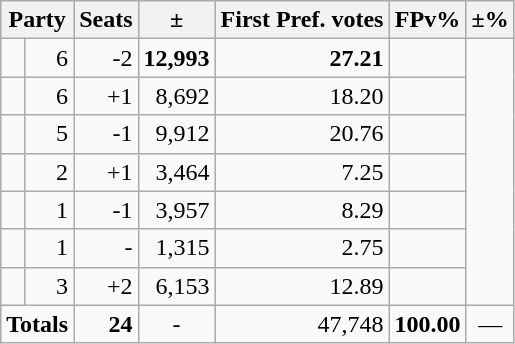<table class=wikitable>
<tr>
<th colspan=2 align=center>Party</th>
<th valign=top>Seats</th>
<th valign=top>±</th>
<th valign=top>First Pref. votes</th>
<th valign=top>FPv%</th>
<th valign=top>±%</th>
</tr>
<tr>
<td></td>
<td align=right>6</td>
<td align=right>-2</td>
<td align=right><strong>12,993</strong></td>
<td align=right><strong>27.21</strong></td>
<td align=right></td>
</tr>
<tr>
<td></td>
<td align=right>6</td>
<td align=right>+1</td>
<td align=right>8,692</td>
<td align=right>18.20</td>
<td align=right></td>
</tr>
<tr>
<td></td>
<td align=right>5</td>
<td align=right>-1</td>
<td align=right>9,912</td>
<td align=right>20.76</td>
<td align=right></td>
</tr>
<tr>
<td></td>
<td align=right>2</td>
<td align=right>+1</td>
<td align=right>3,464</td>
<td align=right>7.25</td>
<td align=right></td>
</tr>
<tr>
<td></td>
<td align=right>1</td>
<td align=right>-1</td>
<td align=right>3,957</td>
<td align=right>8.29</td>
<td align=right></td>
</tr>
<tr>
<td></td>
<td align=right>1</td>
<td align=right>-</td>
<td align=right>1,315</td>
<td align=right>2.75</td>
<td align=right></td>
</tr>
<tr>
<td></td>
<td align=right>3</td>
<td align=right>+2</td>
<td align=right>6,153</td>
<td align=right>12.89</td>
<td align=right></td>
</tr>
<tr>
<td colspan=2 align=center><strong>Totals</strong></td>
<td align=right><strong>24</strong></td>
<td align=center>-</td>
<td align=right>47,748</td>
<td align=center><strong>100.00</strong></td>
<td align=center>—</td>
</tr>
</table>
